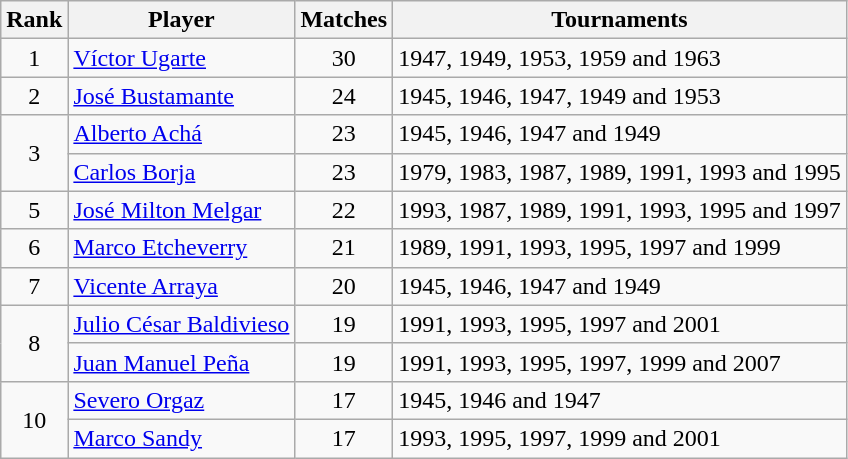<table class="wikitable" style="text-align: left;">
<tr>
<th>Rank</th>
<th>Player</th>
<th>Matches</th>
<th>Tournaments</th>
</tr>
<tr>
<td align=center>1</td>
<td><a href='#'>Víctor Ugarte</a></td>
<td align=center>30</td>
<td>1947, 1949, 1953, 1959 and 1963</td>
</tr>
<tr>
<td align=center>2</td>
<td><a href='#'>José Bustamante</a></td>
<td align=center>24</td>
<td>1945, 1946, 1947, 1949 and 1953</td>
</tr>
<tr>
<td rowspan=2 align=center>3</td>
<td><a href='#'>Alberto Achá</a></td>
<td align=center>23</td>
<td>1945, 1946, 1947 and 1949</td>
</tr>
<tr>
<td><a href='#'>Carlos Borja</a></td>
<td align=center>23</td>
<td>1979, 1983, 1987, 1989, 1991, 1993 and 1995</td>
</tr>
<tr>
<td align=center>5</td>
<td><a href='#'>José Milton Melgar</a></td>
<td align=center>22</td>
<td>1993, 1987, 1989, 1991, 1993, 1995 and 1997</td>
</tr>
<tr>
<td align=center>6</td>
<td><a href='#'>Marco Etcheverry</a></td>
<td align=center>21</td>
<td>1989, 1991, 1993, 1995, 1997 and 1999</td>
</tr>
<tr>
<td align=center>7</td>
<td><a href='#'>Vicente Arraya</a></td>
<td align=center>20</td>
<td>1945, 1946, 1947 and 1949</td>
</tr>
<tr>
<td rowspan=2 align=center>8</td>
<td><a href='#'>Julio César Baldivieso</a></td>
<td align=center>19</td>
<td>1991, 1993, 1995, 1997 and 2001</td>
</tr>
<tr>
<td><a href='#'>Juan Manuel Peña</a></td>
<td align=center>19</td>
<td>1991, 1993, 1995, 1997, 1999 and 2007</td>
</tr>
<tr>
<td rowspan=2 align=center>10</td>
<td><a href='#'>Severo Orgaz</a></td>
<td align=center>17</td>
<td>1945, 1946 and 1947</td>
</tr>
<tr>
<td><a href='#'>Marco Sandy</a></td>
<td align=center>17</td>
<td>1993, 1995, 1997, 1999 and 2001</td>
</tr>
</table>
